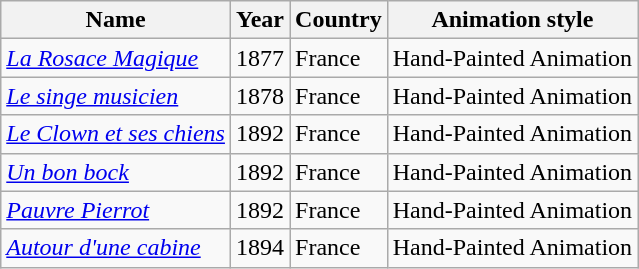<table class="wikitable sortable">
<tr>
<th>Name</th>
<th>Year</th>
<th>Country</th>
<th>Animation style</th>
</tr>
<tr>
<td><em><a href='#'>La Rosace Magique</a></em></td>
<td>1877</td>
<td>France</td>
<td>Hand-Painted Animation</td>
</tr>
<tr>
<td><em><a href='#'>Le singe musicien</a></em></td>
<td>1878</td>
<td>France</td>
<td>Hand-Painted Animation</td>
</tr>
<tr>
<td><em><a href='#'>Le Clown et ses chiens</a></em></td>
<td>1892</td>
<td>France</td>
<td>Hand-Painted Animation</td>
</tr>
<tr>
<td><em><a href='#'>Un bon bock</a></em></td>
<td>1892</td>
<td>France</td>
<td>Hand-Painted Animation</td>
</tr>
<tr>
<td><em><a href='#'>Pauvre Pierrot</a></em></td>
<td>1892</td>
<td>France</td>
<td>Hand-Painted Animation</td>
</tr>
<tr>
<td><em><a href='#'>Autour d'une cabine</a></em></td>
<td>1894</td>
<td>France</td>
<td>Hand-Painted Animation</td>
</tr>
</table>
